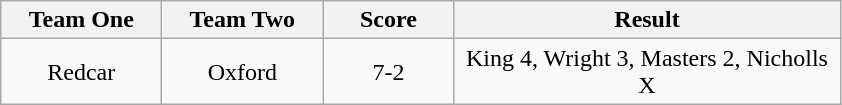<table class="wikitable" style="text-align: center">
<tr>
<th width=100>Team One</th>
<th width=100>Team Two</th>
<th width=80>Score</th>
<th width=250>Result</th>
</tr>
<tr>
<td>Redcar</td>
<td>Oxford</td>
<td>7-2</td>
<td>King 4, Wright 3, Masters 2, Nicholls X</td>
</tr>
</table>
